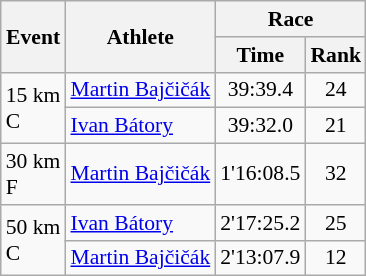<table class="wikitable" border="1" style="font-size:90%">
<tr>
<th rowspan=2>Event</th>
<th rowspan=2>Athlete</th>
<th colspan=2>Race</th>
</tr>
<tr>
<th>Time</th>
<th>Rank</th>
</tr>
<tr>
<td rowspan=2>15 km <br> C</td>
<td><a href='#'>Martin Bajčičák</a></td>
<td align=center>39:39.4</td>
<td align=center>24</td>
</tr>
<tr>
<td><a href='#'>Ivan Bátory</a></td>
<td align=center>39:32.0</td>
<td align=center>21</td>
</tr>
<tr>
<td>30 km <br> F</td>
<td><a href='#'>Martin Bajčičák</a></td>
<td align=center>1'16:08.5</td>
<td align=center>32</td>
</tr>
<tr>
<td rowspan=2>50 km <br> C</td>
<td><a href='#'>Ivan Bátory</a></td>
<td align=center>2'17:25.2</td>
<td align=center>25</td>
</tr>
<tr>
<td><a href='#'>Martin Bajčičák</a></td>
<td align=center>2'13:07.9</td>
<td align=center>12</td>
</tr>
</table>
